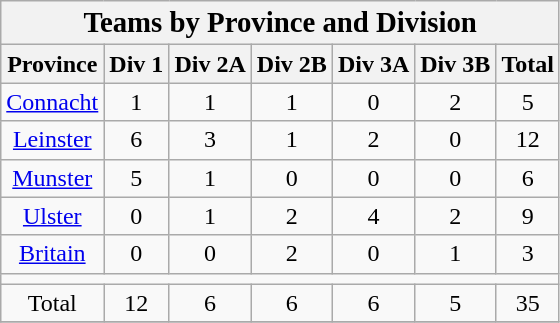<table class="wikitable" style="text-align:center">
<tr>
<th colspan=7><big>Teams by Province and Division</big></th>
</tr>
<tr>
<th>Province</th>
<th>Div 1</th>
<th>Div 2A</th>
<th>Div 2B</th>
<th>Div 3A</th>
<th>Div 3B</th>
<th>Total</th>
</tr>
<tr>
<td><a href='#'>Connacht</a></td>
<td>1</td>
<td>1</td>
<td>1</td>
<td>0</td>
<td>2</td>
<td>5</td>
</tr>
<tr>
<td><a href='#'>Leinster</a></td>
<td>6</td>
<td>3</td>
<td>1</td>
<td>2</td>
<td>0</td>
<td>12</td>
</tr>
<tr>
<td><a href='#'>Munster</a></td>
<td>5</td>
<td>1</td>
<td>0</td>
<td>0</td>
<td>0</td>
<td>6</td>
</tr>
<tr>
<td><a href='#'>Ulster</a></td>
<td>0</td>
<td>1</td>
<td>2</td>
<td>4</td>
<td>2</td>
<td>9</td>
</tr>
<tr>
<td><a href='#'>Britain</a></td>
<td>0</td>
<td>0</td>
<td>2</td>
<td>0</td>
<td>1</td>
<td>3</td>
</tr>
<tr>
<td colspan=7></td>
</tr>
<tr>
<td>Total</td>
<td>12</td>
<td>6</td>
<td>6</td>
<td>6</td>
<td>5</td>
<td>35</td>
</tr>
<tr>
</tr>
</table>
